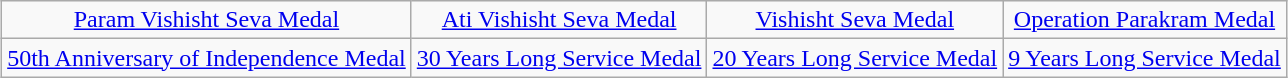<table class="wikitable" style="margin:1em auto; text-align:center;">
<tr>
<td><a href='#'>Param Vishisht Seva Medal</a></td>
<td><a href='#'>Ati Vishisht Seva Medal</a></td>
<td><a href='#'>Vishisht Seva Medal</a></td>
<td><a href='#'>Operation Parakram Medal</a></td>
</tr>
<tr>
<td><a href='#'>50th Anniversary of Independence Medal</a></td>
<td><a href='#'>30 Years Long Service Medal</a></td>
<td><a href='#'>20 Years Long Service Medal</a></td>
<td><a href='#'>9 Years Long Service Medal</a></td>
</tr>
</table>
